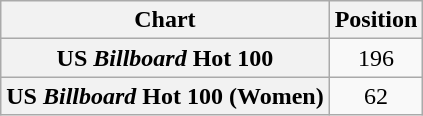<table class="wikitable sortable plainrowheaders" style="text-align:center">
<tr>
<th scope="col">Chart</th>
<th scope="col">Position</th>
</tr>
<tr>
<th scope="row">US <em>Billboard</em> Hot 100</th>
<td>196</td>
</tr>
<tr>
<th scope="row">US <em>Billboard</em> Hot 100 (Women)</th>
<td>62</td>
</tr>
</table>
